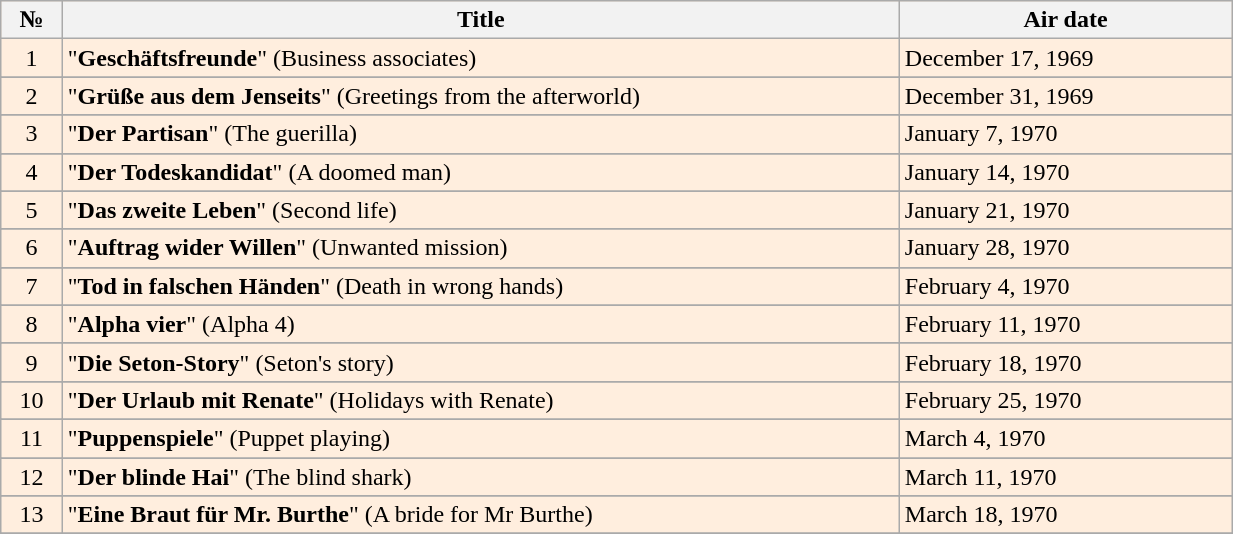<table class="wikitable" style="width:65%; background:#FFEEDE">
<tr>
<th width=5%>№</th>
<th>Title</th>
<th width=27%>Air date</th>
</tr>
<tr>
<td align="center">1</td>
<td>"<strong>Geschäftsfreunde</strong>" (Business associates)</td>
<td>December 17, 1969</td>
</tr>
<tr bgcolor="FFFFFF">
</tr>
<tr>
<td align="center">2</td>
<td>"<strong>Grüße aus dem Jenseits</strong>" (Greetings from the afterworld)</td>
<td>December 31, 1969</td>
</tr>
<tr bgcolor="FFFFFF">
</tr>
<tr>
<td align="center">3</td>
<td>"<strong>Der Partisan</strong>" (The guerilla)</td>
<td>January 7, 1970</td>
</tr>
<tr bgcolor="FFFFFF">
</tr>
<tr>
<td align="center">4</td>
<td>"<strong>Der Todeskandidat</strong>" (A doomed man)</td>
<td>January 14, 1970</td>
</tr>
<tr bgcolor="FFFFFF">
</tr>
<tr>
<td align="center">5</td>
<td>"<strong>Das zweite Leben</strong>" (Second life)</td>
<td>January 21, 1970</td>
</tr>
<tr bgcolor="FFFFFF">
</tr>
<tr>
<td align="center">6</td>
<td>"<strong>Auftrag wider Willen</strong>" (Unwanted mission)</td>
<td>January 28, 1970</td>
</tr>
<tr bgcolor="FFFFFF">
</tr>
<tr>
<td align="center">7</td>
<td>"<strong>Tod in falschen Händen</strong>" (Death in wrong hands)</td>
<td>February 4, 1970</td>
</tr>
<tr bgcolor="FFFFFF">
</tr>
<tr>
<td align="center">8</td>
<td>"<strong>Alpha vier</strong>" (Alpha 4)</td>
<td>February 11, 1970</td>
</tr>
<tr bgcolor="FFFFFF">
</tr>
<tr>
<td align="center">9</td>
<td>"<strong>Die Seton-Story</strong>" (Seton's story)</td>
<td>February 18, 1970</td>
</tr>
<tr bgcolor="FFFFFF">
</tr>
<tr>
<td align="center">10</td>
<td>"<strong>Der Urlaub mit Renate</strong>" (Holidays with Renate)</td>
<td>February 25, 1970</td>
</tr>
<tr bgcolor="FFFFFF">
</tr>
<tr>
<td align="center">11</td>
<td>"<strong>Puppenspiele</strong>" (Puppet playing)</td>
<td>March 4, 1970</td>
</tr>
<tr bgcolor="FFFFFF">
</tr>
<tr>
<td align="center">12</td>
<td>"<strong>Der blinde Hai</strong>" (The blind shark)</td>
<td>March 11, 1970</td>
</tr>
<tr bgcolor="FFFFFF">
</tr>
<tr>
<td align="center">13</td>
<td>"<strong>Eine Braut für Mr. Burthe</strong>" (A bride for Mr Burthe)</td>
<td>March 18, 1970</td>
</tr>
<tr bgcolor="FFFFFF">
</tr>
</table>
